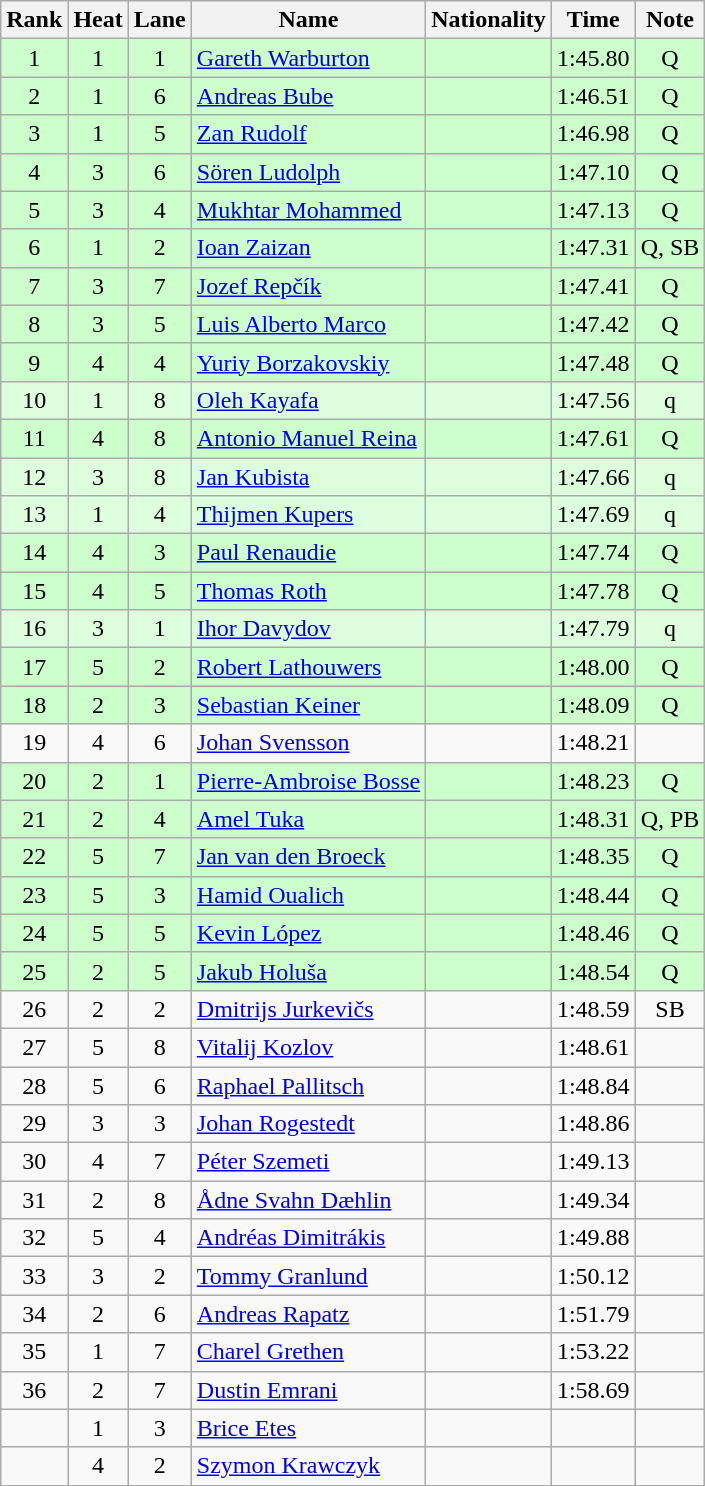<table class="wikitable sortable" style="text-align:center">
<tr>
<th>Rank</th>
<th>Heat</th>
<th>Lane</th>
<th>Name</th>
<th>Nationality</th>
<th>Time</th>
<th>Note</th>
</tr>
<tr bgcolor=ccffcc>
<td>1</td>
<td>1</td>
<td>1</td>
<td align="left"><a href='#'>Gareth Warburton</a></td>
<td align=left></td>
<td>1:45.80</td>
<td>Q</td>
</tr>
<tr bgcolor=ccffcc>
<td>2</td>
<td>1</td>
<td>6</td>
<td align="left"><a href='#'>Andreas Bube</a></td>
<td align=left></td>
<td>1:46.51</td>
<td>Q</td>
</tr>
<tr bgcolor=ccffcc>
<td>3</td>
<td>1</td>
<td>5</td>
<td align="left"><a href='#'>Zan Rudolf</a></td>
<td align=left></td>
<td>1:46.98</td>
<td>Q</td>
</tr>
<tr bgcolor=ccffcc>
<td>4</td>
<td>3</td>
<td>6</td>
<td align="left"><a href='#'>Sören Ludolph</a></td>
<td align=left></td>
<td>1:47.10</td>
<td>Q</td>
</tr>
<tr bgcolor=ccffcc>
<td>5</td>
<td>3</td>
<td>4</td>
<td align="left"><a href='#'>Mukhtar Mohammed</a></td>
<td align=left></td>
<td>1:47.13</td>
<td>Q</td>
</tr>
<tr bgcolor=ccffcc>
<td>6</td>
<td>1</td>
<td>2</td>
<td align="left"><a href='#'>Ioan Zaizan</a></td>
<td align=left></td>
<td>1:47.31</td>
<td>Q, SB</td>
</tr>
<tr bgcolor=ccffcc>
<td>7</td>
<td>3</td>
<td>7</td>
<td align="left"><a href='#'>Jozef Repčík</a></td>
<td align=left></td>
<td>1:47.41</td>
<td>Q</td>
</tr>
<tr bgcolor=ccffcc>
<td>8</td>
<td>3</td>
<td>5</td>
<td align="left"><a href='#'>Luis Alberto Marco</a></td>
<td align=left></td>
<td>1:47.42</td>
<td>Q</td>
</tr>
<tr bgcolor=ccffcc>
<td>9</td>
<td>4</td>
<td>4</td>
<td align="left"><a href='#'>Yuriy Borzakovskiy</a></td>
<td align=left></td>
<td>1:47.48</td>
<td>Q</td>
</tr>
<tr bgcolor=ddffdd>
<td>10</td>
<td>1</td>
<td>8</td>
<td align="left"><a href='#'>Oleh Kayafa</a></td>
<td align=left></td>
<td>1:47.56</td>
<td>q</td>
</tr>
<tr bgcolor=ccffcc>
<td>11</td>
<td>4</td>
<td>8</td>
<td align="left"><a href='#'>Antonio Manuel Reina</a></td>
<td align=left></td>
<td>1:47.61</td>
<td>Q</td>
</tr>
<tr bgcolor=ddffdd>
<td>12</td>
<td>3</td>
<td>8</td>
<td align="left"><a href='#'>Jan Kubista</a></td>
<td align=left></td>
<td>1:47.66</td>
<td>q</td>
</tr>
<tr bgcolor=ddffdd>
<td>13</td>
<td>1</td>
<td>4</td>
<td align="left"><a href='#'>Thijmen Kupers</a></td>
<td align=left></td>
<td>1:47.69</td>
<td>q</td>
</tr>
<tr bgcolor=ccffcc>
<td>14</td>
<td>4</td>
<td>3</td>
<td align="left"><a href='#'>Paul Renaudie</a></td>
<td align=left></td>
<td>1:47.74</td>
<td>Q</td>
</tr>
<tr bgcolor=ccffcc>
<td>15</td>
<td>4</td>
<td>5</td>
<td align="left"><a href='#'>Thomas Roth</a></td>
<td align=left></td>
<td>1:47.78</td>
<td>Q</td>
</tr>
<tr bgcolor=ddffdd>
<td>16</td>
<td>3</td>
<td>1</td>
<td align="left"><a href='#'>Ihor Davydov</a></td>
<td align=left></td>
<td>1:47.79</td>
<td>q</td>
</tr>
<tr bgcolor=ccffcc>
<td>17</td>
<td>5</td>
<td>2</td>
<td align="left"><a href='#'>Robert Lathouwers</a></td>
<td align=left></td>
<td>1:48.00</td>
<td>Q</td>
</tr>
<tr bgcolor=ccffcc>
<td>18</td>
<td>2</td>
<td>3</td>
<td align="left"><a href='#'>Sebastian Keiner</a></td>
<td align=left></td>
<td>1:48.09</td>
<td>Q</td>
</tr>
<tr>
<td>19</td>
<td>4</td>
<td>6</td>
<td align="left"><a href='#'>Johan Svensson</a></td>
<td align=left></td>
<td>1:48.21</td>
<td></td>
</tr>
<tr bgcolor=ccffcc>
<td>20</td>
<td>2</td>
<td>1</td>
<td align="left"><a href='#'>Pierre-Ambroise Bosse</a></td>
<td align=left></td>
<td>1:48.23</td>
<td>Q</td>
</tr>
<tr bgcolor=ccffcc>
<td>21</td>
<td>2</td>
<td>4</td>
<td align="left"><a href='#'>Amel Tuka</a></td>
<td align=left></td>
<td>1:48.31</td>
<td>Q, PB</td>
</tr>
<tr bgcolor=ccffcc>
<td>22</td>
<td>5</td>
<td>7</td>
<td align="left"><a href='#'>Jan van den Broeck</a></td>
<td align=left></td>
<td>1:48.35</td>
<td>Q</td>
</tr>
<tr bgcolor=ccffcc>
<td>23</td>
<td>5</td>
<td>3</td>
<td align="left"><a href='#'>Hamid Oualich</a></td>
<td align=left></td>
<td>1:48.44</td>
<td>Q</td>
</tr>
<tr bgcolor=ccffcc>
<td>24</td>
<td>5</td>
<td>5</td>
<td align="left"><a href='#'>Kevin López</a></td>
<td align=left></td>
<td>1:48.46</td>
<td>Q</td>
</tr>
<tr bgcolor=ccffcc>
<td>25</td>
<td>2</td>
<td>5</td>
<td align="left"><a href='#'>Jakub Holuša</a></td>
<td align=left></td>
<td>1:48.54</td>
<td>Q</td>
</tr>
<tr>
<td>26</td>
<td>2</td>
<td>2</td>
<td align="left"><a href='#'>Dmitrijs Jurkevičs</a></td>
<td align=left></td>
<td>1:48.59</td>
<td>SB</td>
</tr>
<tr>
<td>27</td>
<td>5</td>
<td>8</td>
<td align="left"><a href='#'>Vitalij Kozlov</a></td>
<td align=left></td>
<td>1:48.61</td>
<td></td>
</tr>
<tr>
<td>28</td>
<td>5</td>
<td>6</td>
<td align="left"><a href='#'>Raphael Pallitsch</a></td>
<td align=left></td>
<td>1:48.84</td>
<td></td>
</tr>
<tr>
<td>29</td>
<td>3</td>
<td>3</td>
<td align="left"><a href='#'>Johan Rogestedt</a></td>
<td align=left></td>
<td>1:48.86</td>
<td></td>
</tr>
<tr>
<td>30</td>
<td>4</td>
<td>7</td>
<td align="left"><a href='#'>Péter Szemeti</a></td>
<td align=left></td>
<td>1:49.13</td>
<td></td>
</tr>
<tr>
<td>31</td>
<td>2</td>
<td>8</td>
<td align="left"><a href='#'>Ådne Svahn Dæhlin</a></td>
<td align=left></td>
<td>1:49.34</td>
<td></td>
</tr>
<tr>
<td>32</td>
<td>5</td>
<td>4</td>
<td align="left"><a href='#'>Andréas Dimitrákis</a></td>
<td align=left></td>
<td>1:49.88</td>
<td></td>
</tr>
<tr>
<td>33</td>
<td>3</td>
<td>2</td>
<td align="left"><a href='#'>Tommy Granlund</a></td>
<td align=left></td>
<td>1:50.12</td>
<td></td>
</tr>
<tr>
<td>34</td>
<td>2</td>
<td>6</td>
<td align="left"><a href='#'>Andreas Rapatz</a></td>
<td align=left></td>
<td>1:51.79</td>
<td></td>
</tr>
<tr>
<td>35</td>
<td>1</td>
<td>7</td>
<td align="left"><a href='#'>Charel Grethen</a></td>
<td align=left></td>
<td>1:53.22</td>
<td></td>
</tr>
<tr>
<td>36</td>
<td>2</td>
<td>7</td>
<td align="left"><a href='#'>Dustin Emrani</a></td>
<td align=left></td>
<td>1:58.69</td>
<td></td>
</tr>
<tr>
<td></td>
<td>1</td>
<td>3</td>
<td align="left"><a href='#'>Brice Etes</a></td>
<td align=left></td>
<td></td>
<td></td>
</tr>
<tr>
<td></td>
<td>4</td>
<td>2</td>
<td align="left"><a href='#'>Szymon Krawczyk</a></td>
<td align=left></td>
<td></td>
<td></td>
</tr>
</table>
